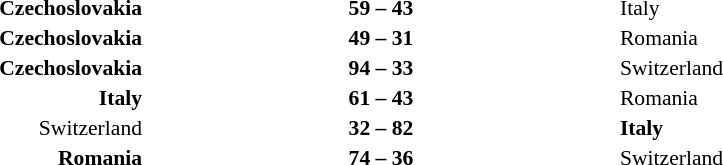<table width=75% cellspacing=1>
<tr>
<th width=25%></th>
<th width=25%></th>
<th width=25%></th>
</tr>
<tr style=font-size:90%>
<td align=right><strong>Czechoslovakia</strong></td>
<td align=center><strong>59 – 43</strong></td>
<td>Italy</td>
</tr>
<tr style=font-size:90%>
<td align=right><strong>Czechoslovakia</strong></td>
<td align=center><strong>49 – 31</strong></td>
<td>Romania</td>
</tr>
<tr style=font-size:90%>
<td align=right><strong>Czechoslovakia</strong></td>
<td align=center><strong>94 – 33</strong></td>
<td>Switzerland</td>
</tr>
<tr style=font-size:90%>
<td align=right><strong>Italy</strong></td>
<td align=center><strong>61 – 43</strong></td>
<td>Romania</td>
</tr>
<tr style=font-size:90%>
<td align=right>Switzerland</td>
<td align=center><strong>32 – 82</strong></td>
<td><strong>Italy</strong></td>
</tr>
<tr style=font-size:90%>
<td align=right><strong>Romania</strong></td>
<td align=center><strong>74 – 36</strong></td>
<td>Switzerland</td>
</tr>
</table>
